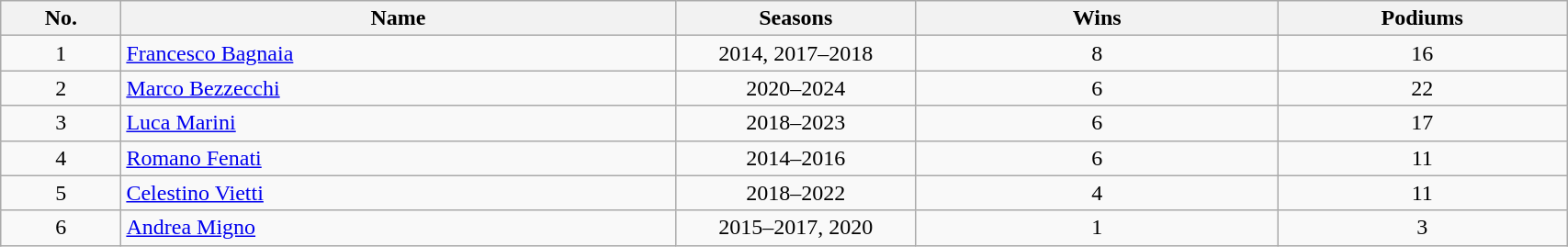<table class="wikitable sortable" width="90%" style="font-size:100%; text-align: center;">
<tr>
<th width="5%">No.</th>
<th width="23%">Name</th>
<th width="10%">Seasons</th>
<th width="15%">Wins</th>
<th width="12%">Podiums</th>
</tr>
<tr>
<td>1</td>
<td style="text-align:left;"> <a href='#'>Francesco Bagnaia</a></td>
<td>2014, 2017–2018</td>
<td>8</td>
<td>16</td>
</tr>
<tr>
<td>2</td>
<td style="text-align:left;"> <a href='#'>Marco Bezzecchi</a></td>
<td>2020–2024</td>
<td>6</td>
<td>22</td>
</tr>
<tr>
<td>3</td>
<td style="text-align:left;"> <a href='#'>Luca Marini</a></td>
<td>2018–2023</td>
<td>6</td>
<td>17</td>
</tr>
<tr>
<td>4</td>
<td style="text-align:left;"> <a href='#'>Romano Fenati</a></td>
<td>2014–2016</td>
<td>6</td>
<td>11</td>
</tr>
<tr>
<td>5</td>
<td style="text-align:left;"> <a href='#'>Celestino Vietti</a></td>
<td>2018–2022</td>
<td>4</td>
<td>11</td>
</tr>
<tr>
<td>6</td>
<td style="text-align:left;"> <a href='#'>Andrea Migno</a></td>
<td>2015–2017, 2020</td>
<td>1</td>
<td>3</td>
</tr>
</table>
